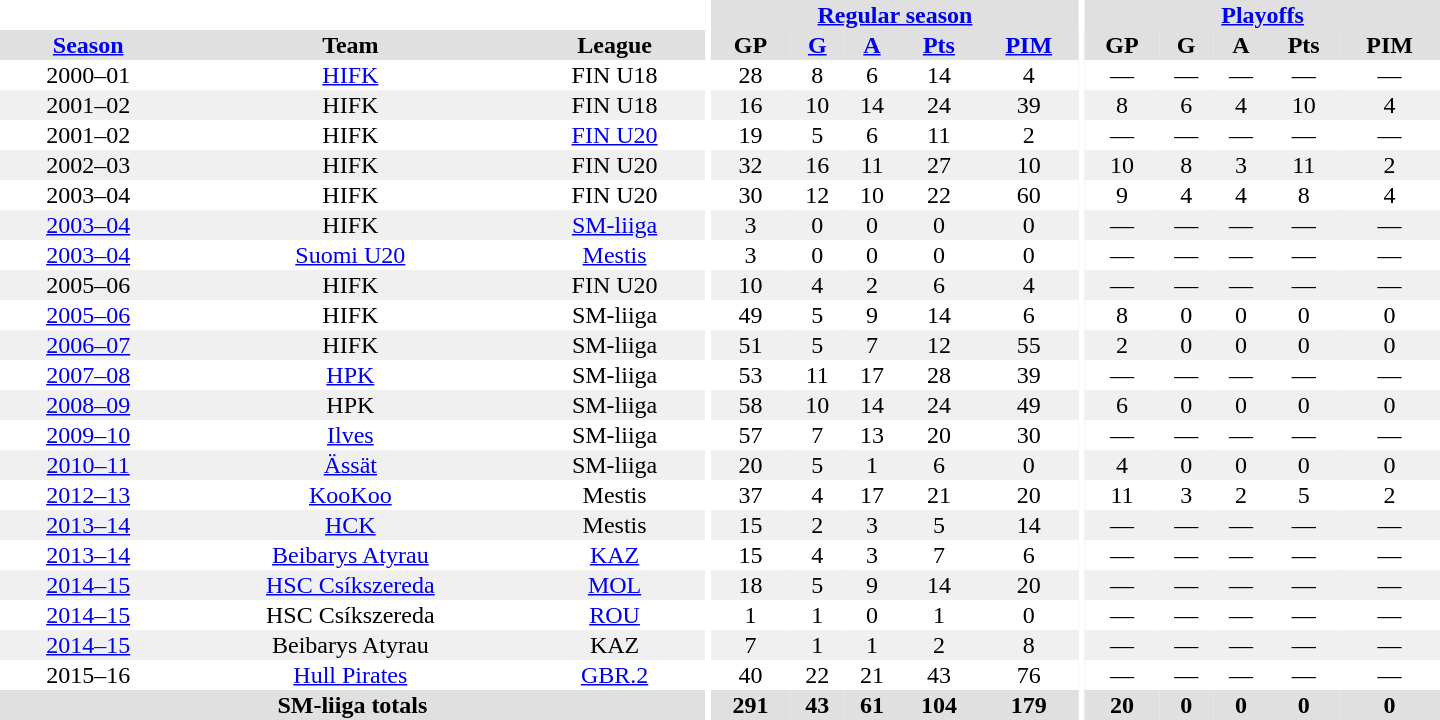<table border="0" cellpadding="1" cellspacing="0" style="text-align:center; width:60em">
<tr bgcolor="#e0e0e0">
<th colspan="3" bgcolor="#ffffff"></th>
<th rowspan="99" bgcolor="#ffffff"></th>
<th colspan="5"><a href='#'>Regular season</a></th>
<th rowspan="99" bgcolor="#ffffff"></th>
<th colspan="5"><a href='#'>Playoffs</a></th>
</tr>
<tr bgcolor="#e0e0e0">
<th><a href='#'>Season</a></th>
<th>Team</th>
<th>League</th>
<th>GP</th>
<th><a href='#'>G</a></th>
<th><a href='#'>A</a></th>
<th><a href='#'>Pts</a></th>
<th><a href='#'>PIM</a></th>
<th>GP</th>
<th>G</th>
<th>A</th>
<th>Pts</th>
<th>PIM</th>
</tr>
<tr>
<td>2000–01</td>
<td><a href='#'>HIFK</a></td>
<td>FIN U18</td>
<td>28</td>
<td>8</td>
<td>6</td>
<td>14</td>
<td>4</td>
<td>—</td>
<td>—</td>
<td>—</td>
<td>—</td>
<td>—</td>
</tr>
<tr bgcolor="#f0f0f0">
<td>2001–02</td>
<td>HIFK</td>
<td>FIN U18</td>
<td>16</td>
<td>10</td>
<td>14</td>
<td>24</td>
<td>39</td>
<td>8</td>
<td>6</td>
<td>4</td>
<td>10</td>
<td>4</td>
</tr>
<tr>
<td>2001–02</td>
<td>HIFK</td>
<td><a href='#'>FIN U20</a></td>
<td>19</td>
<td>5</td>
<td>6</td>
<td>11</td>
<td>2</td>
<td>—</td>
<td>—</td>
<td>—</td>
<td>—</td>
<td>—</td>
</tr>
<tr bgcolor="#f0f0f0">
<td>2002–03</td>
<td>HIFK</td>
<td>FIN U20</td>
<td>32</td>
<td>16</td>
<td>11</td>
<td>27</td>
<td>10</td>
<td>10</td>
<td>8</td>
<td>3</td>
<td>11</td>
<td>2</td>
</tr>
<tr>
<td>2003–04</td>
<td>HIFK</td>
<td>FIN U20</td>
<td>30</td>
<td>12</td>
<td>10</td>
<td>22</td>
<td>60</td>
<td>9</td>
<td>4</td>
<td>4</td>
<td>8</td>
<td>4</td>
</tr>
<tr bgcolor="#f0f0f0">
<td><a href='#'>2003–04</a></td>
<td>HIFK</td>
<td><a href='#'>SM-liiga</a></td>
<td>3</td>
<td>0</td>
<td>0</td>
<td>0</td>
<td>0</td>
<td>—</td>
<td>—</td>
<td>—</td>
<td>—</td>
<td>—</td>
</tr>
<tr>
<td><a href='#'>2003–04</a></td>
<td><a href='#'>Suomi U20</a></td>
<td><a href='#'>Mestis</a></td>
<td>3</td>
<td>0</td>
<td>0</td>
<td>0</td>
<td>0</td>
<td>—</td>
<td>—</td>
<td>—</td>
<td>—</td>
<td>—</td>
</tr>
<tr bgcolor="#f0f0f0">
<td>2005–06</td>
<td>HIFK</td>
<td>FIN U20</td>
<td>10</td>
<td>4</td>
<td>2</td>
<td>6</td>
<td>4</td>
<td>—</td>
<td>—</td>
<td>—</td>
<td>—</td>
<td>—</td>
</tr>
<tr>
<td><a href='#'>2005–06</a></td>
<td>HIFK</td>
<td>SM-liiga</td>
<td>49</td>
<td>5</td>
<td>9</td>
<td>14</td>
<td>6</td>
<td>8</td>
<td>0</td>
<td>0</td>
<td>0</td>
<td>0</td>
</tr>
<tr bgcolor="#f0f0f0">
<td><a href='#'>2006–07</a></td>
<td>HIFK</td>
<td>SM-liiga</td>
<td>51</td>
<td>5</td>
<td>7</td>
<td>12</td>
<td>55</td>
<td>2</td>
<td>0</td>
<td>0</td>
<td>0</td>
<td>0</td>
</tr>
<tr>
<td><a href='#'>2007–08</a></td>
<td><a href='#'>HPK</a></td>
<td>SM-liiga</td>
<td>53</td>
<td>11</td>
<td>17</td>
<td>28</td>
<td>39</td>
<td>—</td>
<td>—</td>
<td>—</td>
<td>—</td>
<td>—</td>
</tr>
<tr bgcolor="#f0f0f0">
<td><a href='#'>2008–09</a></td>
<td>HPK</td>
<td>SM-liiga</td>
<td>58</td>
<td>10</td>
<td>14</td>
<td>24</td>
<td>49</td>
<td>6</td>
<td>0</td>
<td>0</td>
<td>0</td>
<td>0</td>
</tr>
<tr>
<td><a href='#'>2009–10</a></td>
<td><a href='#'>Ilves</a></td>
<td>SM-liiga</td>
<td>57</td>
<td>7</td>
<td>13</td>
<td>20</td>
<td>30</td>
<td>—</td>
<td>—</td>
<td>—</td>
<td>—</td>
<td>—</td>
</tr>
<tr bgcolor="#f0f0f0">
<td><a href='#'>2010–11</a></td>
<td><a href='#'>Ässät</a></td>
<td>SM-liiga</td>
<td>20</td>
<td>5</td>
<td>1</td>
<td>6</td>
<td>0</td>
<td>4</td>
<td>0</td>
<td>0</td>
<td>0</td>
<td>0</td>
</tr>
<tr>
<td><a href='#'>2012–13</a></td>
<td><a href='#'>KooKoo</a></td>
<td>Mestis</td>
<td>37</td>
<td>4</td>
<td>17</td>
<td>21</td>
<td>20</td>
<td>11</td>
<td>3</td>
<td>2</td>
<td>5</td>
<td>2</td>
</tr>
<tr bgcolor="#f0f0f0">
<td><a href='#'>2013–14</a></td>
<td><a href='#'>HCK</a></td>
<td>Mestis</td>
<td>15</td>
<td>2</td>
<td>3</td>
<td>5</td>
<td>14</td>
<td>—</td>
<td>—</td>
<td>—</td>
<td>—</td>
<td>—</td>
</tr>
<tr>
<td><a href='#'>2013–14</a></td>
<td><a href='#'>Beibarys Atyrau</a></td>
<td><a href='#'>KAZ</a></td>
<td>15</td>
<td>4</td>
<td>3</td>
<td>7</td>
<td>6</td>
<td>—</td>
<td>—</td>
<td>—</td>
<td>—</td>
<td>—</td>
</tr>
<tr bgcolor="#f0f0f0">
<td><a href='#'>2014–15</a></td>
<td><a href='#'>HSC Csíkszereda</a></td>
<td><a href='#'>MOL</a></td>
<td>18</td>
<td>5</td>
<td>9</td>
<td>14</td>
<td>20</td>
<td>—</td>
<td>—</td>
<td>—</td>
<td>—</td>
<td>—</td>
</tr>
<tr>
<td><a href='#'>2014–15</a></td>
<td>HSC Csíkszereda</td>
<td><a href='#'>ROU</a></td>
<td>1</td>
<td>1</td>
<td>0</td>
<td>1</td>
<td>0</td>
<td>—</td>
<td>—</td>
<td>—</td>
<td>—</td>
<td>—</td>
</tr>
<tr bgcolor="#f0f0f0">
<td><a href='#'>2014–15</a></td>
<td>Beibarys Atyrau</td>
<td>KAZ</td>
<td>7</td>
<td>1</td>
<td>1</td>
<td>2</td>
<td>8</td>
<td>—</td>
<td>—</td>
<td>—</td>
<td>—</td>
<td>—</td>
</tr>
<tr>
<td>2015–16</td>
<td><a href='#'>Hull Pirates</a></td>
<td><a href='#'>GBR.2</a></td>
<td>40</td>
<td>22</td>
<td>21</td>
<td>43</td>
<td>76</td>
<td>—</td>
<td>—</td>
<td>—</td>
<td>—</td>
<td>—</td>
</tr>
<tr bgcolor="#e0e0e0">
<th colspan="3">SM-liiga totals</th>
<th>291</th>
<th>43</th>
<th>61</th>
<th>104</th>
<th>179</th>
<th>20</th>
<th>0</th>
<th>0</th>
<th>0</th>
<th>0</th>
</tr>
</table>
